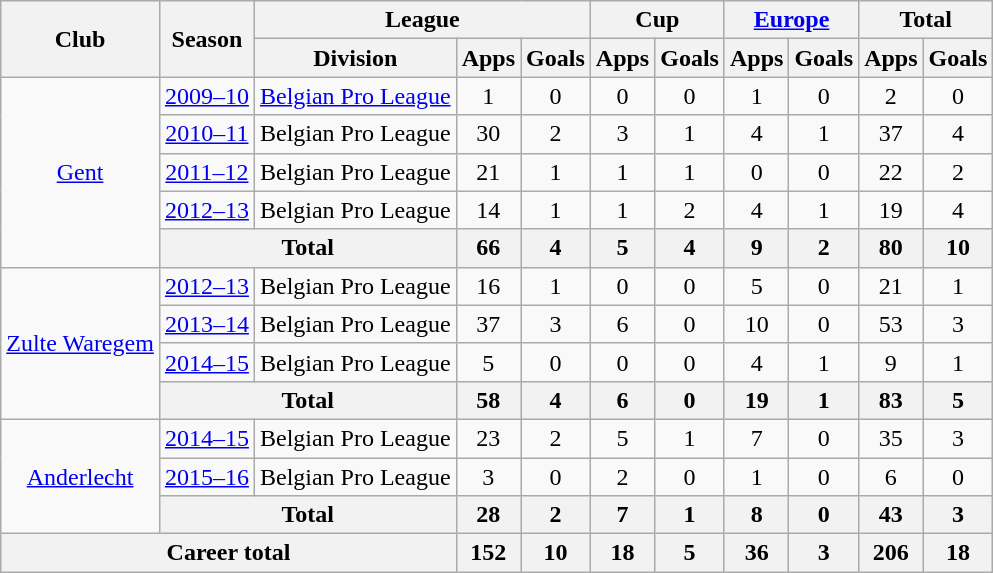<table class="wikitable" style="text-align:center">
<tr>
<th rowspan="2">Club</th>
<th rowspan="2">Season</th>
<th colspan="3">League</th>
<th colspan="2">Cup</th>
<th colspan="2"><a href='#'>Europe</a></th>
<th colspan="2">Total</th>
</tr>
<tr>
<th>Division</th>
<th>Apps</th>
<th>Goals</th>
<th>Apps</th>
<th>Goals</th>
<th>Apps</th>
<th>Goals</th>
<th>Apps</th>
<th>Goals</th>
</tr>
<tr>
<td rowspan="5"><a href='#'>Gent</a></td>
<td><a href='#'>2009–10</a></td>
<td><a href='#'>Belgian Pro League</a></td>
<td>1</td>
<td>0</td>
<td>0</td>
<td>0</td>
<td>1</td>
<td>0</td>
<td>2</td>
<td>0</td>
</tr>
<tr>
<td><a href='#'>2010–11</a></td>
<td>Belgian Pro League</td>
<td>30</td>
<td>2</td>
<td>3</td>
<td>1</td>
<td>4</td>
<td>1</td>
<td>37</td>
<td>4</td>
</tr>
<tr>
<td><a href='#'>2011–12</a></td>
<td>Belgian Pro League</td>
<td>21</td>
<td>1</td>
<td>1</td>
<td>1</td>
<td>0</td>
<td>0</td>
<td>22</td>
<td>2</td>
</tr>
<tr>
<td><a href='#'>2012–13</a></td>
<td>Belgian Pro League</td>
<td>14</td>
<td>1</td>
<td>1</td>
<td>2</td>
<td>4</td>
<td>1</td>
<td>19</td>
<td>4</td>
</tr>
<tr>
<th colspan="2">Total</th>
<th>66</th>
<th>4</th>
<th>5</th>
<th>4</th>
<th>9</th>
<th>2</th>
<th>80</th>
<th>10</th>
</tr>
<tr>
<td rowspan="4"><a href='#'>Zulte Waregem</a></td>
<td><a href='#'>2012–13</a></td>
<td>Belgian Pro League</td>
<td>16</td>
<td>1</td>
<td>0</td>
<td>0</td>
<td>5</td>
<td>0</td>
<td>21</td>
<td>1</td>
</tr>
<tr>
<td><a href='#'>2013–14</a></td>
<td>Belgian Pro League</td>
<td>37</td>
<td>3</td>
<td>6</td>
<td>0</td>
<td>10</td>
<td>0</td>
<td>53</td>
<td>3</td>
</tr>
<tr>
<td><a href='#'>2014–15</a></td>
<td>Belgian Pro League</td>
<td>5</td>
<td>0</td>
<td>0</td>
<td>0</td>
<td>4</td>
<td>1</td>
<td>9</td>
<td>1</td>
</tr>
<tr>
<th colspan="2">Total</th>
<th>58</th>
<th>4</th>
<th>6</th>
<th>0</th>
<th>19</th>
<th>1</th>
<th>83</th>
<th>5</th>
</tr>
<tr>
<td rowspan="3"><a href='#'>Anderlecht</a></td>
<td><a href='#'>2014–15</a></td>
<td>Belgian Pro League</td>
<td>23</td>
<td>2</td>
<td>5</td>
<td>1</td>
<td>7</td>
<td>0</td>
<td>35</td>
<td>3</td>
</tr>
<tr>
<td><a href='#'>2015–16</a></td>
<td>Belgian Pro League</td>
<td>3</td>
<td>0</td>
<td>2</td>
<td>0</td>
<td>1</td>
<td>0</td>
<td>6</td>
<td>0</td>
</tr>
<tr>
<th colspan="2">Total</th>
<th>28</th>
<th>2</th>
<th>7</th>
<th>1</th>
<th>8</th>
<th>0</th>
<th>43</th>
<th>3</th>
</tr>
<tr>
<th colspan="3">Career total</th>
<th>152</th>
<th>10</th>
<th>18</th>
<th>5</th>
<th>36</th>
<th>3</th>
<th>206</th>
<th>18</th>
</tr>
</table>
